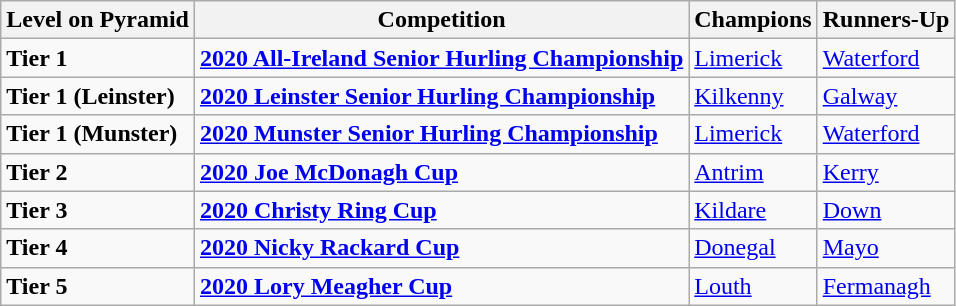<table class="wikitable">
<tr>
<th>Level on Pyramid</th>
<th>Competition</th>
<th>Champions</th>
<th>Runners-Up</th>
</tr>
<tr>
<td><strong>Tier 1</strong></td>
<td><strong><a href='#'>2020 All-Ireland Senior Hurling Championship</a></strong></td>
<td> <a href='#'>Limerick</a></td>
<td> <a href='#'>Waterford</a></td>
</tr>
<tr>
<td><strong>Tier 1 (Leinster)</strong></td>
<td><strong><a href='#'>2020 Leinster Senior Hurling Championship</a></strong></td>
<td> <a href='#'>Kilkenny</a></td>
<td> <a href='#'>Galway</a></td>
</tr>
<tr>
<td><strong>Tier 1 (Munster)</strong></td>
<td><strong><a href='#'>2020 Munster Senior Hurling Championship</a></strong></td>
<td> <a href='#'>Limerick</a></td>
<td> <a href='#'>Waterford</a></td>
</tr>
<tr>
<td><strong>Tier 2</strong></td>
<td><strong><a href='#'>2020 Joe McDonagh Cup</a></strong></td>
<td> <a href='#'>Antrim</a></td>
<td> <a href='#'>Kerry</a></td>
</tr>
<tr>
<td><strong>Tier 3</strong></td>
<td><strong><a href='#'>2020 Christy Ring Cup</a></strong></td>
<td> <a href='#'>Kildare</a></td>
<td> <a href='#'>Down</a></td>
</tr>
<tr>
<td><strong>Tier 4</strong></td>
<td><strong><a href='#'>2020 Nicky Rackard Cup</a></strong></td>
<td> <a href='#'>Donegal</a></td>
<td> <a href='#'>Mayo</a></td>
</tr>
<tr>
<td><strong>Tier 5</strong></td>
<td><strong><a href='#'>2020 Lory Meagher Cup</a></strong></td>
<td> <a href='#'>Louth</a></td>
<td> <a href='#'>Fermanagh</a></td>
</tr>
</table>
